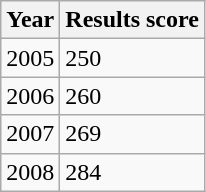<table class="wikitable" border="1">
<tr>
<th>Year</th>
<th>Results score</th>
</tr>
<tr>
<td>2005</td>
<td>250</td>
</tr>
<tr>
<td>2006</td>
<td>260</td>
</tr>
<tr>
<td>2007</td>
<td>269</td>
</tr>
<tr>
<td>2008</td>
<td>284</td>
</tr>
</table>
